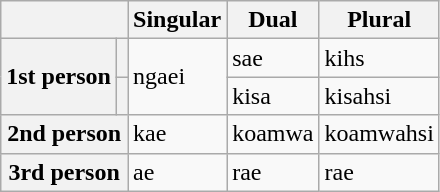<table class="wikitable">
<tr>
<th colspan="2"></th>
<th>Singular</th>
<th>Dual</th>
<th>Plural</th>
</tr>
<tr>
<th rowspan="2">1st person</th>
<th></th>
<td rowspan="2">ngaei</td>
<td>sae</td>
<td>kihs</td>
</tr>
<tr>
<th></th>
<td>kisa</td>
<td>kisahsi</td>
</tr>
<tr>
<th colspan="2">2nd person</th>
<td>kae</td>
<td>koamwa</td>
<td>koamwahsi</td>
</tr>
<tr>
<th colspan="2">3rd person</th>
<td>ae</td>
<td>rae</td>
<td>rae</td>
</tr>
</table>
